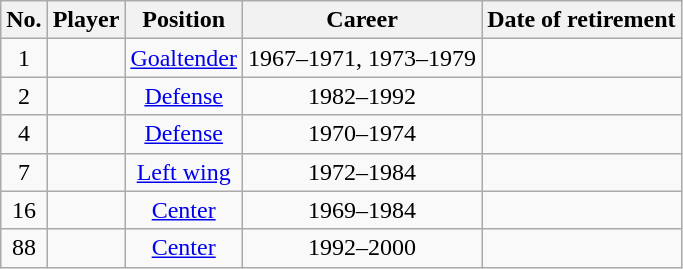<table class="wikitable sortable" style="text-align:center">
<tr>
<th>No.</th>
<th>Player</th>
<th>Position</th>
<th>Career</th>
<th>Date of retirement</th>
</tr>
<tr>
<td>1</td>
<td></td>
<td><a href='#'>Goaltender</a></td>
<td>1967–1971, 1973–1979</td>
<td></td>
</tr>
<tr>
<td>2</td>
<td></td>
<td><a href='#'>Defense</a></td>
<td>1982–1992</td>
<td></td>
</tr>
<tr>
<td>4</td>
<td></td>
<td><a href='#'>Defense</a></td>
<td>1970–1974</td>
<td></td>
</tr>
<tr>
<td>7</td>
<td></td>
<td><a href='#'>Left wing</a></td>
<td>1972–1984</td>
<td></td>
</tr>
<tr>
<td>16</td>
<td></td>
<td><a href='#'>Center</a></td>
<td>1969–1984</td>
<td></td>
</tr>
<tr>
<td>88</td>
<td></td>
<td><a href='#'>Center</a></td>
<td>1992–2000</td>
<td></td>
</tr>
</table>
